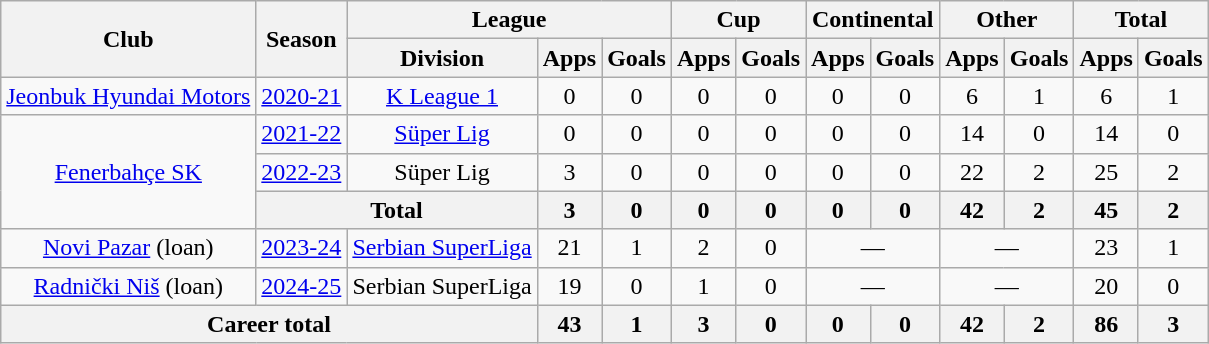<table class="wikitable" style="text-align:center">
<tr>
<th rowspan="2">Club</th>
<th rowspan="2">Season</th>
<th colspan="3">League</th>
<th colspan="2">Cup</th>
<th colspan="2">Continental</th>
<th colspan="2">Other</th>
<th colspan="2">Total</th>
</tr>
<tr>
<th>Division</th>
<th>Apps</th>
<th>Goals</th>
<th>Apps</th>
<th>Goals</th>
<th>Apps</th>
<th>Goals</th>
<th>Apps</th>
<th>Goals</th>
<th>Apps</th>
<th>Goals</th>
</tr>
<tr>
<td><a href='#'>Jeonbuk Hyundai Motors</a></td>
<td><a href='#'>2020-21</a></td>
<td><a href='#'>K League 1</a></td>
<td>0</td>
<td>0</td>
<td>0</td>
<td>0</td>
<td>0</td>
<td>0</td>
<td>6</td>
<td>1</td>
<td>6</td>
<td>1</td>
</tr>
<tr>
<td rowspan=3><a href='#'>Fenerbahçe SK</a></td>
<td><a href='#'>2021-22</a></td>
<td><a href='#'>Süper Lig</a></td>
<td>0</td>
<td>0</td>
<td>0</td>
<td>0</td>
<td>0</td>
<td>0</td>
<td>14</td>
<td>0</td>
<td>14</td>
<td>0</td>
</tr>
<tr>
<td><a href='#'>2022-23</a></td>
<td>Süper Lig</td>
<td>3</td>
<td>0</td>
<td>0</td>
<td>0</td>
<td>0</td>
<td>0</td>
<td>22</td>
<td>2</td>
<td>25</td>
<td>2</td>
</tr>
<tr>
<th colspan=2>Total</th>
<th>3</th>
<th>0</th>
<th>0</th>
<th>0</th>
<th>0</th>
<th>0</th>
<th>42</th>
<th>2</th>
<th>45</th>
<th>2</th>
</tr>
<tr>
<td><a href='#'>Novi Pazar</a> (loan)</td>
<td><a href='#'>2023-24</a></td>
<td><a href='#'>Serbian SuperLiga</a></td>
<td>21</td>
<td>1</td>
<td>2</td>
<td>0</td>
<td colspan="2">—</td>
<td colspan="2">—</td>
<td>23</td>
<td>1</td>
</tr>
<tr>
<td><a href='#'>Radnički Niš</a> (loan)</td>
<td><a href='#'>2024-25</a></td>
<td>Serbian SuperLiga</td>
<td>19</td>
<td>0</td>
<td>1</td>
<td>0</td>
<td colspan="2">—</td>
<td colspan="2">—</td>
<td>20</td>
<td>0</td>
</tr>
<tr>
<th colspan="3">Career total</th>
<th>43</th>
<th>1</th>
<th>3</th>
<th>0</th>
<th>0</th>
<th>0</th>
<th>42</th>
<th>2</th>
<th>86</th>
<th>3</th>
</tr>
</table>
